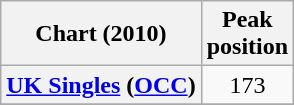<table class="wikitable sortable plainrowheaders" style="text-align:center">
<tr>
<th scope="col">Chart (2010)</th>
<th scope="col">Peak<br>position</th>
</tr>
<tr>
<th scope="row"><a href='#'>UK Singles</a> (<a href='#'>OCC</a>)</th>
<td>173</td>
</tr>
<tr>
</tr>
</table>
